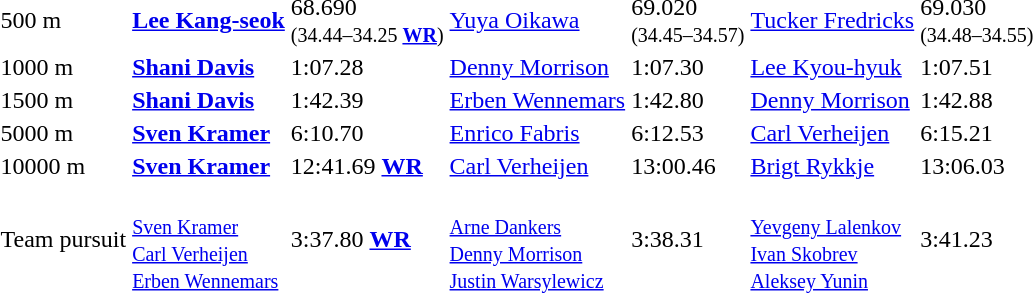<table>
<tr>
<td>500 m<br></td>
<td><strong><a href='#'>Lee Kang-seok</a></strong><br><small></small></td>
<td>68.690<br><small>(34.44–34.25 <strong><a href='#'>WR</a></strong>)</small></td>
<td><a href='#'>Yuya Oikawa</a><br><small></small></td>
<td>69.020<br><small>(34.45–34.57)</small></td>
<td><a href='#'>Tucker Fredricks</a><br><small></small></td>
<td>69.030<br><small>(34.48–34.55)</small></td>
</tr>
<tr>
<td>1000 m<br></td>
<td><strong><a href='#'>Shani Davis</a></strong><br><small></small></td>
<td>1:07.28</td>
<td><a href='#'>Denny Morrison</a><br><small></small></td>
<td>1:07.30</td>
<td><a href='#'>Lee Kyou-hyuk</a><br><small></small></td>
<td>1:07.51</td>
</tr>
<tr>
<td>1500 m<br></td>
<td><strong><a href='#'>Shani Davis</a></strong><br><small></small></td>
<td>1:42.39</td>
<td><a href='#'>Erben Wennemars</a><br><small></small></td>
<td>1:42.80</td>
<td><a href='#'>Denny Morrison</a><br><small></small></td>
<td>1:42.88</td>
</tr>
<tr>
<td>5000 m<br></td>
<td><strong><a href='#'>Sven Kramer</a></strong><br><small></small></td>
<td>6:10.70</td>
<td><a href='#'>Enrico Fabris</a><br><small></small></td>
<td>6:12.53</td>
<td><a href='#'>Carl Verheijen</a><br><small></small></td>
<td>6:15.21</td>
</tr>
<tr>
<td>10000 m<br></td>
<td><strong><a href='#'>Sven Kramer</a></strong><br><small></small></td>
<td>12:41.69 <strong><a href='#'>WR</a></strong></td>
<td><a href='#'>Carl Verheijen</a><br><small></small></td>
<td>13:00.46</td>
<td><a href='#'>Brigt Rykkje</a><br><small></small></td>
<td>13:06.03</td>
</tr>
<tr>
<td>Team pursuit<br></td>
<td><strong></strong><br><small><a href='#'>Sven Kramer</a><br><a href='#'>Carl Verheijen</a><br><a href='#'>Erben Wennemars</a></small></td>
<td>3:37.80 <strong><a href='#'>WR</a></strong></td>
<td><br><small><a href='#'>Arne Dankers</a><br><a href='#'>Denny Morrison</a><br><a href='#'>Justin Warsylewicz</a></small></td>
<td>3:38.31</td>
<td><br><small><a href='#'>Yevgeny Lalenkov</a><br><a href='#'>Ivan Skobrev</a><br><a href='#'>Aleksey Yunin</a></small></td>
<td>3:41.23</td>
</tr>
<tr>
</tr>
</table>
